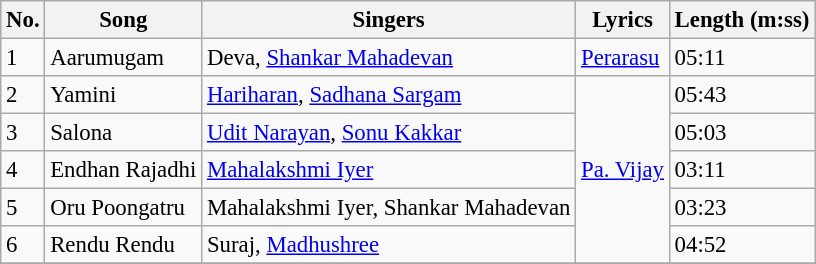<table class="wikitable" style="font-size: 95%;">
<tr>
<th>No.</th>
<th>Song</th>
<th>Singers</th>
<th>Lyrics</th>
<th>Length (m:ss)</th>
</tr>
<tr>
<td>1</td>
<td>Aarumugam</td>
<td>Deva, <a href='#'>Shankar Mahadevan</a></td>
<td><a href='#'>Perarasu</a></td>
<td>05:11</td>
</tr>
<tr>
<td>2</td>
<td>Yamini</td>
<td><a href='#'>Hariharan</a>, <a href='#'>Sadhana Sargam</a></td>
<td rowspan=5><a href='#'>Pa. Vijay</a></td>
<td>05:43</td>
</tr>
<tr>
<td>3</td>
<td>Salona</td>
<td><a href='#'>Udit Narayan</a>, <a href='#'>Sonu Kakkar</a></td>
<td>05:03</td>
</tr>
<tr>
<td>4</td>
<td>Endhan Rajadhi</td>
<td><a href='#'>Mahalakshmi Iyer</a></td>
<td>03:11</td>
</tr>
<tr>
<td>5</td>
<td>Oru Poongatru</td>
<td>Mahalakshmi Iyer, Shankar Mahadevan</td>
<td>03:23</td>
</tr>
<tr>
<td>6</td>
<td>Rendu Rendu</td>
<td>Suraj, <a href='#'>Madhushree</a></td>
<td>04:52</td>
</tr>
<tr>
</tr>
</table>
